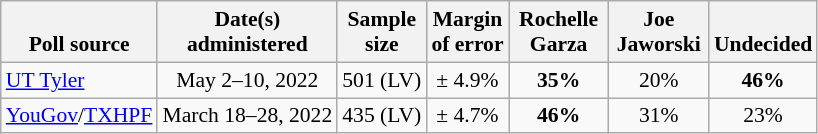<table class="wikitable" style="font-size:90%;text-align:center;">
<tr valign=bottom>
<th>Poll source</th>
<th>Date(s)<br>administered</th>
<th>Sample<br>size</th>
<th>Margin<br>of error</th>
<th style="width:60px;">Rochelle<br>Garza</th>
<th style="width:60px;">Joe<br>Jaworski</th>
<th>Undecided</th>
</tr>
<tr>
<td style="text-align:left;"><a href='#'>UT Tyler</a></td>
<td>May 2–10, 2022</td>
<td>501 (LV)</td>
<td>± 4.9%</td>
<td><strong>35%</strong></td>
<td>20%</td>
<td><strong>46%</strong></td>
</tr>
<tr>
<td style="text-align:left;"><a href='#'>YouGov</a>/<a href='#'>TXHPF</a></td>
<td>March 18–28, 2022</td>
<td>435 (LV)</td>
<td>± 4.7%</td>
<td><strong>46%</strong></td>
<td>31%</td>
<td>23%</td>
</tr>
</table>
